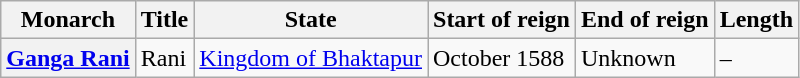<table class="wikitable sortable">
<tr>
<th>Monarch</th>
<th>Title</th>
<th>State</th>
<th>Start of reign</th>
<th>End of reign</th>
<th>Length</th>
</tr>
<tr>
<th><a href='#'>Ganga Rani</a></th>
<td>Rani</td>
<td><a href='#'>Kingdom of Bhaktapur</a></td>
<td>October 1588</td>
<td>Unknown</td>
<td>–</td>
</tr>
</table>
